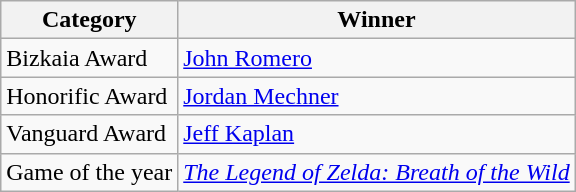<table class="wikitable">
<tr>
<th>Category</th>
<th>Winner</th>
</tr>
<tr>
<td>Bizkaia Award</td>
<td><a href='#'>John Romero</a></td>
</tr>
<tr>
<td>Honorific Award</td>
<td><a href='#'>Jordan Mechner</a></td>
</tr>
<tr>
<td>Vanguard Award</td>
<td><a href='#'>Jeff Kaplan</a></td>
</tr>
<tr>
<td>Game of the year</td>
<td><em><a href='#'>The Legend of Zelda: Breath of the Wild</a></em></td>
</tr>
</table>
